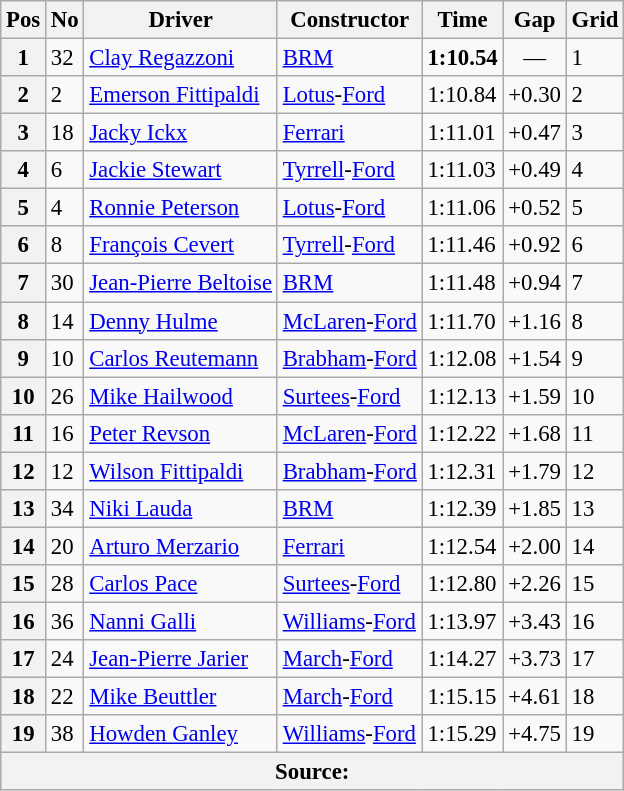<table class="wikitable" style="font-size: 95%;">
<tr>
<th>Pos</th>
<th>No</th>
<th>Driver</th>
<th>Constructor</th>
<th>Time</th>
<th>Gap</th>
<th>Grid</th>
</tr>
<tr>
<th>1</th>
<td>32</td>
<td> <a href='#'>Clay Regazzoni</a></td>
<td><a href='#'>BRM</a></td>
<td><strong>1:10.54</strong></td>
<td align=center>—</td>
<td>1</td>
</tr>
<tr>
<th>2</th>
<td>2</td>
<td> <a href='#'>Emerson Fittipaldi</a></td>
<td><a href='#'>Lotus</a>-<a href='#'>Ford</a></td>
<td>1:10.84</td>
<td>+0.30</td>
<td>2</td>
</tr>
<tr>
<th>3</th>
<td>18</td>
<td> <a href='#'>Jacky Ickx</a></td>
<td><a href='#'>Ferrari</a></td>
<td>1:11.01</td>
<td>+0.47</td>
<td>3</td>
</tr>
<tr>
<th>4</th>
<td>6</td>
<td> <a href='#'>Jackie Stewart</a></td>
<td><a href='#'>Tyrrell</a>-<a href='#'>Ford</a></td>
<td>1:11.03</td>
<td>+0.49</td>
<td>4</td>
</tr>
<tr>
<th>5</th>
<td>4</td>
<td> <a href='#'>Ronnie Peterson</a></td>
<td><a href='#'>Lotus</a>-<a href='#'>Ford</a></td>
<td>1:11.06</td>
<td>+0.52</td>
<td>5</td>
</tr>
<tr>
<th>6</th>
<td>8</td>
<td> <a href='#'>François Cevert</a></td>
<td><a href='#'>Tyrrell</a>-<a href='#'>Ford</a></td>
<td>1:11.46</td>
<td>+0.92</td>
<td>6</td>
</tr>
<tr>
<th>7</th>
<td>30</td>
<td> <a href='#'>Jean-Pierre Beltoise</a></td>
<td><a href='#'>BRM</a></td>
<td>1:11.48</td>
<td>+0.94</td>
<td>7</td>
</tr>
<tr>
<th>8</th>
<td>14</td>
<td> <a href='#'>Denny Hulme</a></td>
<td><a href='#'>McLaren</a>-<a href='#'>Ford</a></td>
<td>1:11.70</td>
<td>+1.16</td>
<td>8</td>
</tr>
<tr>
<th>9</th>
<td>10</td>
<td> <a href='#'>Carlos Reutemann</a></td>
<td><a href='#'>Brabham</a>-<a href='#'>Ford</a></td>
<td>1:12.08</td>
<td>+1.54</td>
<td>9</td>
</tr>
<tr>
<th>10</th>
<td>26</td>
<td> <a href='#'>Mike Hailwood</a></td>
<td><a href='#'>Surtees</a>-<a href='#'>Ford</a></td>
<td>1:12.13</td>
<td>+1.59</td>
<td>10</td>
</tr>
<tr>
<th>11</th>
<td>16</td>
<td> <a href='#'>Peter Revson</a></td>
<td><a href='#'>McLaren</a>-<a href='#'>Ford</a></td>
<td>1:12.22</td>
<td>+1.68</td>
<td>11</td>
</tr>
<tr>
<th>12</th>
<td>12</td>
<td> <a href='#'>Wilson Fittipaldi</a></td>
<td><a href='#'>Brabham</a>-<a href='#'>Ford</a></td>
<td>1:12.31</td>
<td>+1.79</td>
<td>12</td>
</tr>
<tr>
<th>13</th>
<td>34</td>
<td> <a href='#'>Niki Lauda</a></td>
<td><a href='#'>BRM</a></td>
<td>1:12.39</td>
<td>+1.85</td>
<td>13</td>
</tr>
<tr>
<th>14</th>
<td>20</td>
<td> <a href='#'>Arturo Merzario</a></td>
<td><a href='#'>Ferrari</a></td>
<td>1:12.54</td>
<td>+2.00</td>
<td>14</td>
</tr>
<tr>
<th>15</th>
<td>28</td>
<td> <a href='#'>Carlos Pace</a></td>
<td><a href='#'>Surtees</a>-<a href='#'>Ford</a></td>
<td>1:12.80</td>
<td>+2.26</td>
<td>15</td>
</tr>
<tr>
<th>16</th>
<td>36</td>
<td> <a href='#'>Nanni Galli</a></td>
<td><a href='#'>Williams</a>-<a href='#'>Ford</a></td>
<td>1:13.97</td>
<td>+3.43</td>
<td>16</td>
</tr>
<tr>
<th>17</th>
<td>24</td>
<td> <a href='#'>Jean-Pierre Jarier</a></td>
<td><a href='#'>March</a>-<a href='#'>Ford</a></td>
<td>1:14.27</td>
<td>+3.73</td>
<td>17</td>
</tr>
<tr>
<th>18</th>
<td>22</td>
<td> <a href='#'>Mike Beuttler</a></td>
<td><a href='#'>March</a>-<a href='#'>Ford</a></td>
<td>1:15.15</td>
<td>+4.61</td>
<td>18</td>
</tr>
<tr>
<th>19</th>
<td>38</td>
<td> <a href='#'>Howden Ganley</a></td>
<td><a href='#'>Williams</a>-<a href='#'>Ford</a></td>
<td>1:15.29</td>
<td>+4.75</td>
<td>19</td>
</tr>
<tr>
<th colspan=7>Source:</th>
</tr>
</table>
